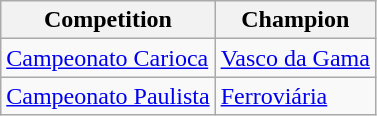<table class="wikitable">
<tr>
<th>Competition</th>
<th>Champion</th>
</tr>
<tr>
<td><a href='#'>Campeonato Carioca</a></td>
<td><a href='#'>Vasco da Gama</a></td>
</tr>
<tr>
<td><a href='#'>Campeonato Paulista</a></td>
<td><a href='#'>Ferroviária</a></td>
</tr>
</table>
